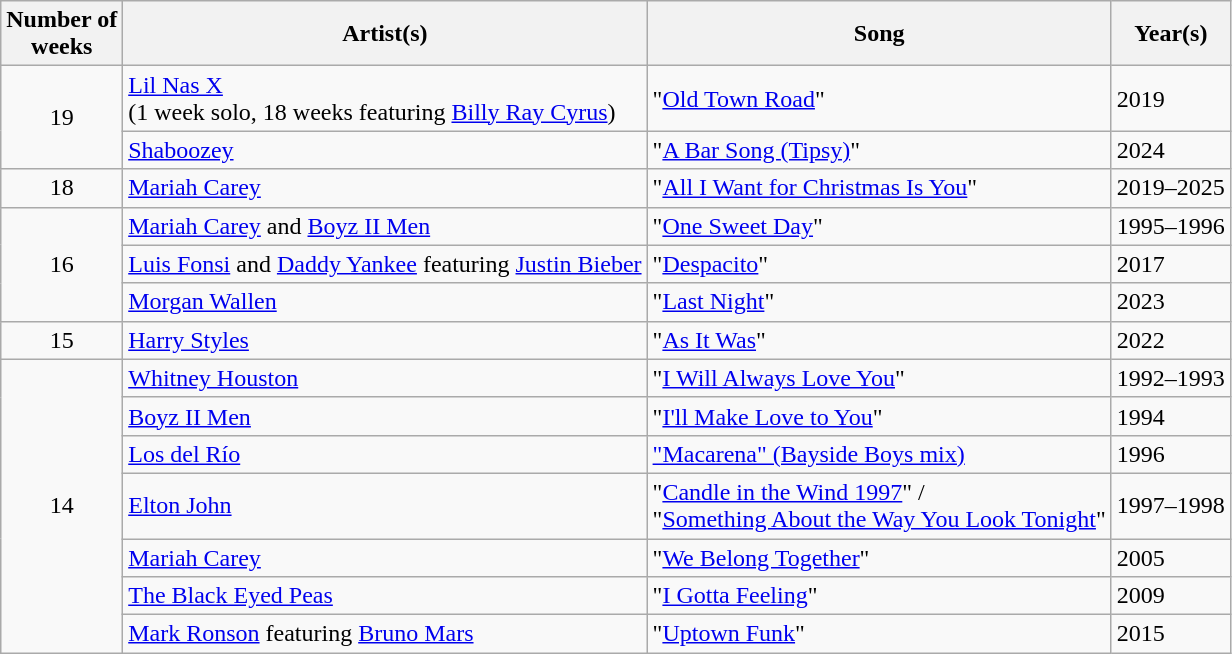<table class="wikitable">
<tr>
<th>Number of <br> weeks</th>
<th>Artist(s)</th>
<th>Song</th>
<th>Year(s)</th>
</tr>
<tr>
<td rowspan=2 style="text-align:center;">19</td>
<td><a href='#'>Lil Nas X</a><br>(1 week solo, 18 weeks featuring <a href='#'>Billy Ray Cyrus</a>)</td>
<td>"<a href='#'>Old Town Road</a>"</td>
<td>2019</td>
</tr>
<tr>
<td><a href='#'>Shaboozey</a></td>
<td>"<a href='#'>A Bar Song (Tipsy)</a>"</td>
<td>2024</td>
</tr>
<tr>
<td rowspan=1 style="text-align:center;">18</td>
<td><a href='#'>Mariah Carey</a></td>
<td>"<a href='#'>All I Want for Christmas Is You</a>"</td>
<td>2019–2025</td>
</tr>
<tr>
<td rowspan="3" style="text-align:center;">16</td>
<td><a href='#'>Mariah Carey</a> and <a href='#'>Boyz II Men</a></td>
<td>"<a href='#'>One Sweet Day</a>"</td>
<td>1995–1996</td>
</tr>
<tr>
<td><a href='#'>Luis Fonsi</a> and <a href='#'>Daddy Yankee</a> featuring <a href='#'>Justin Bieber</a></td>
<td>"<a href='#'>Despacito</a>"</td>
<td>2017</td>
</tr>
<tr>
<td><a href='#'>Morgan Wallen</a></td>
<td>"<a href='#'>Last Night</a>"</td>
<td>2023</td>
</tr>
<tr>
<td rowspan=1 style="text-align:center;">15</td>
<td><a href='#'>Harry Styles</a></td>
<td>"<a href='#'>As It Was</a>"</td>
<td>2022</td>
</tr>
<tr>
<td rowspan=7 style="text-align:center;">14</td>
<td><a href='#'>Whitney Houston</a></td>
<td>"<a href='#'>I Will Always Love You</a>"</td>
<td>1992–1993</td>
</tr>
<tr>
<td><a href='#'>Boyz II Men</a></td>
<td>"<a href='#'>I'll Make Love to You</a>"</td>
<td>1994</td>
</tr>
<tr>
<td><a href='#'>Los del Río</a></td>
<td><a href='#'>"Macarena" (Bayside Boys mix)</a></td>
<td>1996</td>
</tr>
<tr>
<td><a href='#'>Elton John</a></td>
<td>"<a href='#'>Candle in the Wind 1997</a>" / <br> "<a href='#'>Something About the Way You Look Tonight</a>"</td>
<td>1997–1998</td>
</tr>
<tr>
<td><a href='#'>Mariah Carey</a></td>
<td>"<a href='#'>We Belong Together</a>"</td>
<td>2005</td>
</tr>
<tr>
<td><a href='#'>The Black Eyed Peas</a></td>
<td>"<a href='#'>I Gotta Feeling</a>"</td>
<td>2009</td>
</tr>
<tr>
<td><a href='#'>Mark Ronson</a> featuring <a href='#'>Bruno Mars</a></td>
<td>"<a href='#'>Uptown Funk</a>"</td>
<td>2015<br></td>
</tr>
</table>
